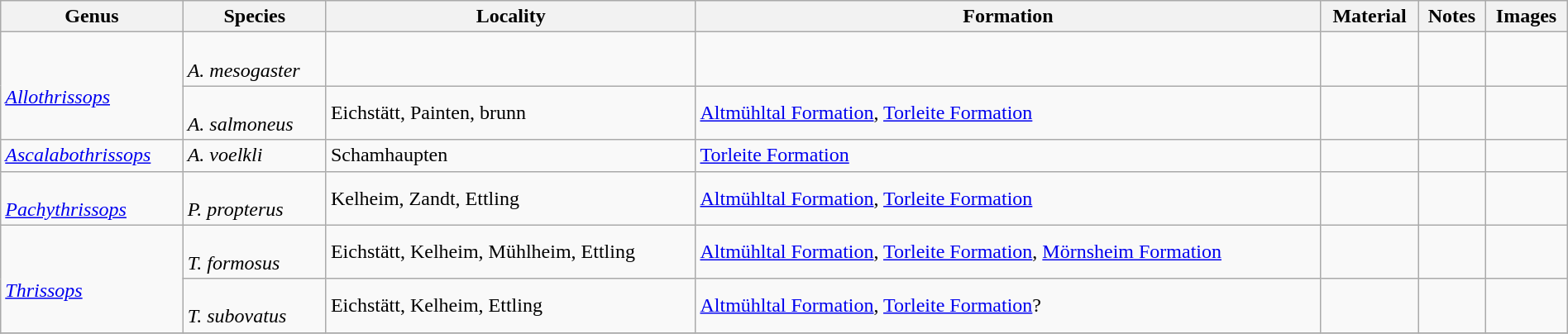<table class="wikitable" align="center" width="100%">
<tr>
<th>Genus</th>
<th>Species</th>
<th>Locality</th>
<th>Formation</th>
<th>Material</th>
<th>Notes</th>
<th>Images</th>
</tr>
<tr>
<td rowspan="2"><br><em><a href='#'>Allothrissops</a></em></td>
<td><br><em>A. mesogaster</em></td>
<td></td>
<td></td>
<td></td>
<td></td>
<td></td>
</tr>
<tr>
<td><br><em>A. salmoneus</em></td>
<td>Eichstätt, Painten, brunn</td>
<td><a href='#'>Altmühltal Formation</a>, <a href='#'>Torleite Formation</a></td>
<td></td>
<td></td>
<td></td>
</tr>
<tr>
<td><em><a href='#'>Ascalabothrissops</a></em></td>
<td><em>A. voelkli</em></td>
<td>Schamhaupten</td>
<td><a href='#'>Torleite Formation</a></td>
<td></td>
<td></td>
<td></td>
</tr>
<tr>
<td><br><em><a href='#'>Pachythrissops</a></em></td>
<td><br><em>P. propterus</em></td>
<td>Kelheim, Zandt, Ettling</td>
<td><a href='#'>Altmühltal Formation</a>, <a href='#'>Torleite Formation</a></td>
<td></td>
<td></td>
<td></td>
</tr>
<tr>
<td rowspan="2"><br><em><a href='#'>Thrissops</a></em></td>
<td><br><em>T. formosus</em></td>
<td>Eichstätt, Kelheim, Mühlheim, Ettling</td>
<td><a href='#'>Altmühltal Formation</a>, <a href='#'>Torleite Formation</a>, <a href='#'>Mörnsheim Formation</a></td>
<td></td>
<td></td>
<td></td>
</tr>
<tr>
<td><br><em>T. subovatus</em></td>
<td>Eichstätt, Kelheim, Ettling</td>
<td><a href='#'>Altmühltal Formation</a>, <a href='#'>Torleite Formation</a>?</td>
<td></td>
<td></td>
<td></td>
</tr>
<tr>
</tr>
</table>
